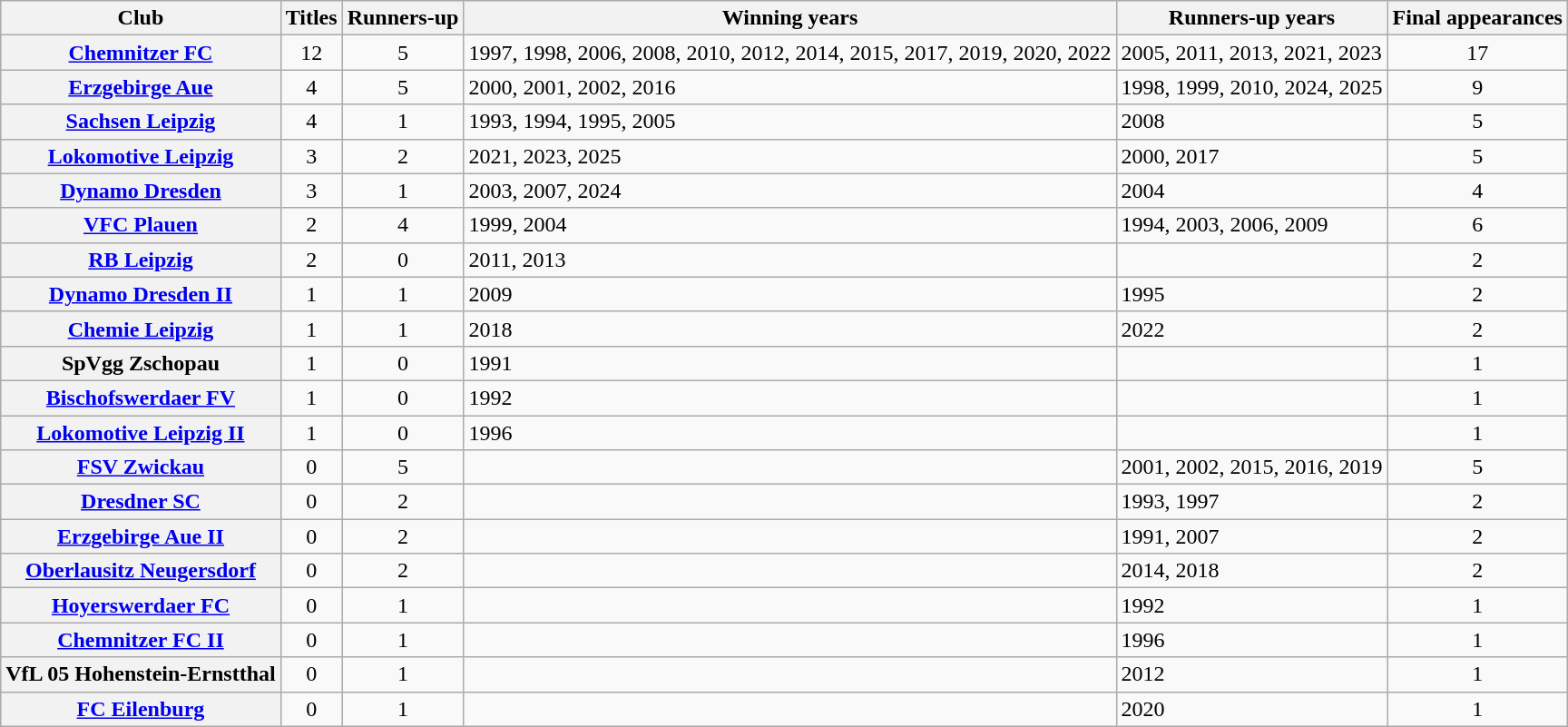<table class="wikitable sortable plainrowheaders" style="text-align:center">
<tr>
<th scope="col">Club</th>
<th scope="col">Titles</th>
<th scope="col">Runners-up</th>
<th scope="col">Winning years</th>
<th scope="col">Runners-up years</th>
<th scope="col">Final appearances</th>
</tr>
<tr>
<th scope="row"><a href='#'>Chemnitzer FC</a></th>
<td>12</td>
<td>5</td>
<td align=left>1997, 1998, 2006, 2008, 2010, 2012, 2014, 2015, 2017, 2019, 2020, 2022</td>
<td align=left>2005, 2011, 2013, 2021, 2023</td>
<td>17</td>
</tr>
<tr>
<th scope="row"><a href='#'>Erzgebirge Aue</a></th>
<td>4</td>
<td>5</td>
<td align=left>2000, 2001, 2002, 2016</td>
<td align=left>1998, 1999, 2010, 2024, 2025</td>
<td>9</td>
</tr>
<tr>
<th scope="row"><a href='#'>Sachsen Leipzig</a></th>
<td>4</td>
<td>1</td>
<td align=left>1993, 1994, 1995, 2005</td>
<td align=left>2008</td>
<td>5</td>
</tr>
<tr>
<th scope="row"><a href='#'>Lokomotive Leipzig</a></th>
<td>3</td>
<td>2</td>
<td align=left>2021, 2023, 2025</td>
<td align=left>2000, 2017</td>
<td>5</td>
</tr>
<tr>
<th scope="row"><a href='#'>Dynamo Dresden</a></th>
<td>3</td>
<td>1</td>
<td align=left>2003, 2007, 2024</td>
<td align=left>2004</td>
<td>4</td>
</tr>
<tr>
<th scope="row"><a href='#'>VFC Plauen</a></th>
<td>2</td>
<td>4</td>
<td align=left>1999, 2004</td>
<td align=left>1994, 2003, 2006, 2009</td>
<td>6</td>
</tr>
<tr>
<th scope="row"><a href='#'>RB Leipzig</a></th>
<td>2</td>
<td>0</td>
<td align=left>2011, 2013</td>
<td align=left></td>
<td>2</td>
</tr>
<tr>
<th scope="row"><a href='#'>Dynamo Dresden II</a></th>
<td>1</td>
<td>1</td>
<td align=left>2009</td>
<td align=left>1995</td>
<td>2</td>
</tr>
<tr>
<th scope="row"><a href='#'>Chemie Leipzig</a></th>
<td>1</td>
<td>1</td>
<td align=left>2018</td>
<td align=left>2022</td>
<td>2</td>
</tr>
<tr>
<th scope="row">SpVgg Zschopau</th>
<td>1</td>
<td>0</td>
<td align=left>1991</td>
<td align=left></td>
<td>1</td>
</tr>
<tr>
<th scope="row"><a href='#'>Bischofswerdaer FV</a></th>
<td>1</td>
<td>0</td>
<td align=left>1992</td>
<td align=left></td>
<td>1</td>
</tr>
<tr>
<th scope="row"><a href='#'>Lokomotive Leipzig II</a></th>
<td>1</td>
<td>0</td>
<td align=left>1996</td>
<td align=left></td>
<td>1</td>
</tr>
<tr>
<th scope="row"><a href='#'>FSV Zwickau</a></th>
<td>0</td>
<td>5</td>
<td align=left></td>
<td align=left>2001, 2002, 2015, 2016, 2019</td>
<td>5</td>
</tr>
<tr>
<th scope="row"><a href='#'>Dresdner SC</a></th>
<td>0</td>
<td>2</td>
<td align=left></td>
<td align=left>1993, 1997</td>
<td>2</td>
</tr>
<tr>
<th scope="row"><a href='#'>Erzgebirge Aue II</a></th>
<td>0</td>
<td>2</td>
<td align=left></td>
<td align=left>1991, 2007</td>
<td>2</td>
</tr>
<tr>
<th scope="row"><a href='#'>Oberlausitz Neugersdorf</a></th>
<td>0</td>
<td>2</td>
<td align=left></td>
<td align=left>2014, 2018</td>
<td>2</td>
</tr>
<tr>
<th scope="row"><a href='#'>Hoyerswerdaer FC</a></th>
<td>0</td>
<td>1</td>
<td align=left></td>
<td align=left>1992</td>
<td>1</td>
</tr>
<tr>
<th scope="row"><a href='#'>Chemnitzer FC II</a></th>
<td>0</td>
<td>1</td>
<td align=left></td>
<td align=left>1996</td>
<td>1</td>
</tr>
<tr>
<th scope="row">VfL 05 Hohenstein-Ernstthal</th>
<td>0</td>
<td>1</td>
<td align=left></td>
<td align=left>2012</td>
<td>1</td>
</tr>
<tr>
<th scope="row"><a href='#'>FC Eilenburg</a></th>
<td>0</td>
<td>1</td>
<td align=left></td>
<td align=Left>2020</td>
<td>1</td>
</tr>
</table>
